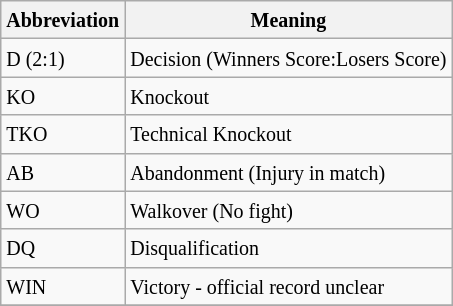<table class="wikitable">
<tr>
<th><small>Abbreviation</small></th>
<th><small>Meaning</small></th>
</tr>
<tr>
<td><small>D (2:1)</small></td>
<td><small>Decision (Winners Score:Losers Score)</small></td>
</tr>
<tr>
<td><small>KO</small></td>
<td><small>Knockout</small></td>
</tr>
<tr>
<td><small>TKO</small></td>
<td><small>Technical Knockout</small></td>
</tr>
<tr>
<td><small>AB</small></td>
<td><small>Abandonment (Injury in match)</small></td>
</tr>
<tr>
<td><small>WO</small></td>
<td><small>Walkover (No fight)</small></td>
</tr>
<tr>
<td><small>DQ</small></td>
<td><small>Disqualification</small></td>
</tr>
<tr>
<td><small>WIN</small></td>
<td><small>Victory - official record unclear</small></td>
</tr>
<tr>
</tr>
</table>
